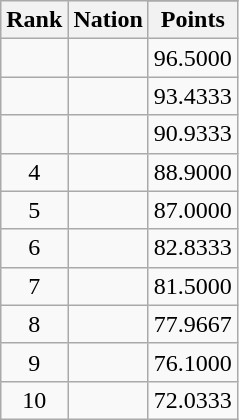<table class="wikitable sortable" style="text-align:center">
<tr>
<th rowspan=2>Rank</th>
<th rowspan=2>Nation</th>
</tr>
<tr>
<th>Points</th>
</tr>
<tr>
<td></td>
<td align=left></td>
<td>96.5000</td>
</tr>
<tr>
<td></td>
<td align=left></td>
<td>93.4333</td>
</tr>
<tr>
<td></td>
<td align=left></td>
<td>90.9333</td>
</tr>
<tr>
<td>4</td>
<td align=left></td>
<td>88.9000</td>
</tr>
<tr>
<td>5</td>
<td align=left></td>
<td>87.0000</td>
</tr>
<tr>
<td>6</td>
<td align=left></td>
<td>82.8333</td>
</tr>
<tr>
<td>7</td>
<td align=left></td>
<td>81.5000</td>
</tr>
<tr>
<td>8</td>
<td align=left></td>
<td>77.9667</td>
</tr>
<tr>
<td>9</td>
<td align=left></td>
<td>76.1000</td>
</tr>
<tr>
<td>10</td>
<td align=left></td>
<td>72.0333</td>
</tr>
</table>
